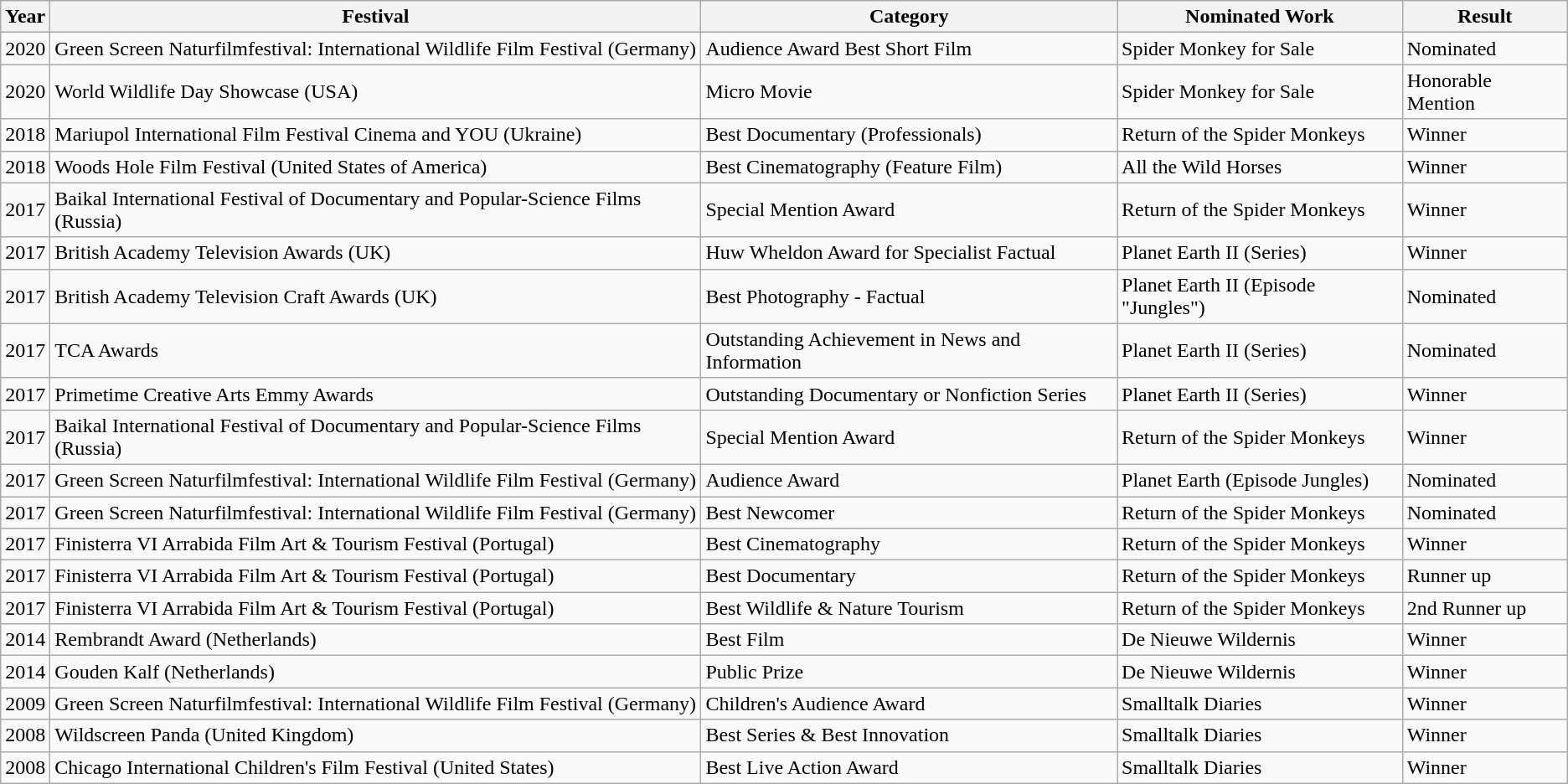<table class="wikitable sortable">
<tr>
<th>Year</th>
<th>Festival</th>
<th>Category</th>
<th>Nominated Work</th>
<th>Result</th>
</tr>
<tr>
<td>2020</td>
<td>Green Screen Naturfilmfestival: International Wildlife Film Festival (Germany)</td>
<td>Audience Award Best Short Film</td>
<td>Spider Monkey for Sale</td>
<td>Nominated</td>
</tr>
<tr>
<td>2020</td>
<td>World Wildlife Day Showcase (USA)</td>
<td>Micro Movie</td>
<td>Spider Monkey for Sale</td>
<td>Honorable Mention</td>
</tr>
<tr>
<td>2018</td>
<td>Mariupol International Film Festival Cinema and YOU (Ukraine)</td>
<td>Best Documentary (Professionals)</td>
<td>Return of the Spider Monkeys</td>
<td>Winner</td>
</tr>
<tr>
<td>2018</td>
<td>Woods Hole Film Festival (United States of America)</td>
<td>Best Cinematography (Feature Film)</td>
<td>All the Wild Horses</td>
<td>Winner</td>
</tr>
<tr>
<td>2017</td>
<td>Baikal International Festival of Documentary and Popular-Science Films (Russia)</td>
<td>Special Mention Award</td>
<td>Return of the Spider Monkeys</td>
<td>Winner</td>
</tr>
<tr>
<td>2017</td>
<td>British Academy Television Awards (UK)</td>
<td>Huw Wheldon Award for Specialist Factual</td>
<td>Planet Earth II (Series)</td>
<td>Winner</td>
</tr>
<tr>
<td>2017</td>
<td>British Academy Television Craft Awards (UK)</td>
<td>Best Photography - Factual</td>
<td>Planet Earth II (Episode "Jungles")</td>
<td>Nominated</td>
</tr>
<tr>
<td>2017</td>
<td>TCA Awards</td>
<td>Outstanding Achievement in News and Information</td>
<td>Planet Earth II (Series)</td>
<td>Nominated</td>
</tr>
<tr>
<td>2017</td>
<td>Primetime Creative Arts Emmy Awards</td>
<td>Outstanding Documentary or Nonfiction Series</td>
<td>Planet Earth II (Series)</td>
<td>Winner</td>
</tr>
<tr>
<td>2017</td>
<td>Baikal International Festival of Documentary and Popular-Science Films (Russia)</td>
<td>Special Mention Award</td>
<td>Return of the Spider Monkeys</td>
<td>Winner</td>
</tr>
<tr>
<td>2017</td>
<td>Green Screen Naturfilmfestival: International Wildlife Film Festival (Germany)</td>
<td>Audience Award</td>
<td>Planet Earth (Episode Jungles)</td>
<td>Nominated</td>
</tr>
<tr>
<td>2017</td>
<td>Green Screen Naturfilmfestival: International Wildlife Film Festival (Germany)</td>
<td>Best Newcomer</td>
<td>Return of the Spider Monkeys</td>
<td>Nominated</td>
</tr>
<tr>
<td>2017</td>
<td>Finisterra VI Arrabida Film Art & Tourism Festival (Portugal)</td>
<td>Best Cinematography</td>
<td>Return of the Spider Monkeys</td>
<td>Winner</td>
</tr>
<tr>
<td>2017</td>
<td>Finisterra VI Arrabida Film Art & Tourism Festival (Portugal)</td>
<td>Best Documentary</td>
<td>Return of the Spider Monkeys</td>
<td>Runner up</td>
</tr>
<tr>
<td>2017</td>
<td>Finisterra VI Arrabida Film Art & Tourism Festival (Portugal)</td>
<td>Best Wildlife & Nature Tourism</td>
<td>Return of the Spider Monkeys</td>
<td>2nd Runner up</td>
</tr>
<tr>
<td>2014</td>
<td>Rembrandt Award (Netherlands)</td>
<td>Best Film</td>
<td>De Nieuwe Wildernis</td>
<td>Winner</td>
</tr>
<tr>
<td>2014</td>
<td>Gouden Kalf (Netherlands)</td>
<td>Public Prize</td>
<td>De Nieuwe Wildernis</td>
<td>Winner</td>
</tr>
<tr>
<td>2009</td>
<td>Green Screen Naturfilmfestival: International Wildlife Film Festival (Germany)</td>
<td>Children's Audience Award</td>
<td>Smalltalk Diaries</td>
<td>Winner</td>
</tr>
<tr>
<td>2008</td>
<td>Wildscreen Panda (United Kingdom)</td>
<td>Best Series & Best Innovation</td>
<td>Smalltalk Diaries</td>
<td>Winner</td>
</tr>
<tr>
<td>2008</td>
<td>Chicago International Children's Film Festival (United States)</td>
<td>Best Live Action Award</td>
<td>Smalltalk Diaries</td>
<td>Winner</td>
</tr>
</table>
